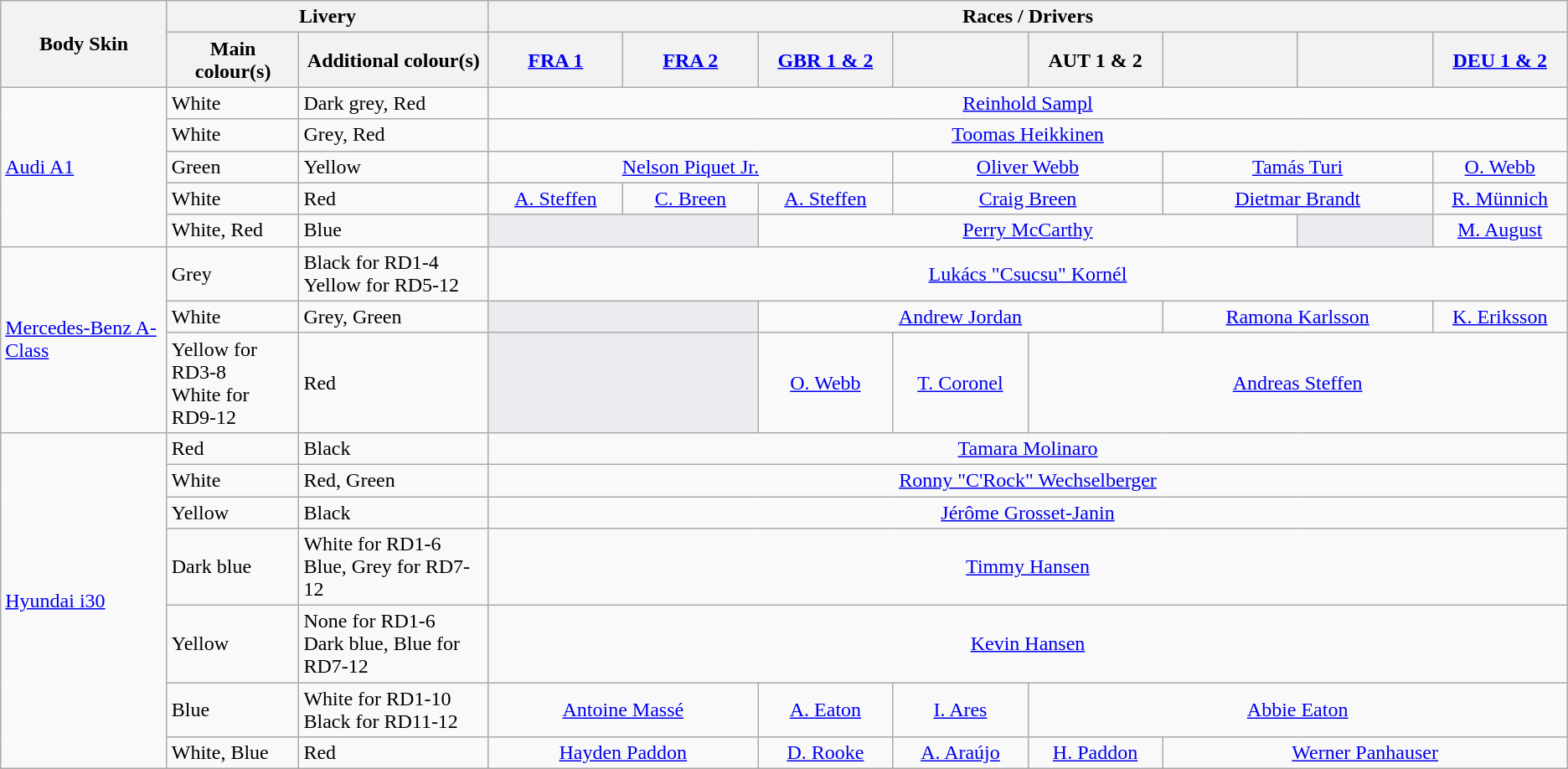<table class="wikitable">
<tr>
<th rowspan="2">Body Skin</th>
<th colspan="2">Livery</th>
<th colspan="8">Races / Drivers</th>
</tr>
<tr>
<th>Main colour(s)</th>
<th><strong>Additional colour(s)</strong></th>
<th style="width:100px;"><a href='#'>FRA 1</a><br></th>
<th style="width:100px;"><a href='#'>FRA 2</a><br></th>
<th style="width:100px;"><a href='#'>GBR 1 & 2</a><br></th>
<th style="width:100px;"><br></th>
<th style="width:100px;">AUT 1 & 2<br></th>
<th style="width:100px;"> <br></th>
<th style="width:100px;"> <br></th>
<th style="width:100px;"><a href='#'>DEU 1 & 2</a><br></th>
</tr>
<tr>
<td rowspan="5"><a href='#'>Audi A1</a></td>
<td>White</td>
<td>Dark grey, Red</td>
<td colspan="8" align="center"> <a href='#'>Reinhold Sampl</a></td>
</tr>
<tr>
<td>White</td>
<td>Grey, Red</td>
<td colspan="8" align="center"> <a href='#'>Toomas Heikkinen</a></td>
</tr>
<tr>
<td>Green</td>
<td>Yellow</td>
<td colspan="3" align="center"> <a href='#'>Nelson Piquet Jr.</a></td>
<td colspan="2" align="center"> <a href='#'>Oliver Webb</a></td>
<td colspan="2" align="center"> <a href='#'>Tamás Turi</a></td>
<td align="center"> <a href='#'>O. Webb</a></td>
</tr>
<tr>
<td>White</td>
<td>Red</td>
<td align="center"> <a href='#'>A. Steffen</a></td>
<td align="center"> <a href='#'>C. Breen</a></td>
<td align="center"> <a href='#'>A. Steffen</a></td>
<td colspan="2" align="center"> <a href='#'>Craig Breen</a></td>
<td colspan="2" align="center"> <a href='#'>Dietmar Brandt</a></td>
<td align="center"> <a href='#'>R. Münnich</a></td>
</tr>
<tr>
<td>White, Red</td>
<td>Blue</td>
<td colspan="2" style="background:#EAECF0;"></td>
<td colspan="4" align="center"> <a href='#'>Perry McCarthy</a></td>
<td style="background:#EAECF0;"></td>
<td align="center"> <a href='#'>M. August</a></td>
</tr>
<tr>
<td rowspan="3"><a href='#'>Mercedes-Benz A-Class</a></td>
<td>Grey</td>
<td>Black for RD1-4<br>Yellow for RD5-12</td>
<td colspan="8" align="center"> <a href='#'>Lukács "Csucsu" Kornél</a></td>
</tr>
<tr>
<td>White</td>
<td>Grey, Green</td>
<td colspan="2" style="background:#EAECF0;"></td>
<td colspan="3" align="center"> <a href='#'>Andrew Jordan</a></td>
<td colspan="2" align="center"> <a href='#'>Ramona Karlsson</a></td>
<td align="center"> <a href='#'>K. Eriksson</a></td>
</tr>
<tr>
<td>Yellow for RD3-8<br>White for RD9-12</td>
<td>Red</td>
<td colspan="2" style="background:#EAECF0;"></td>
<td align="center"> <a href='#'>O. Webb</a></td>
<td align="center"> <a href='#'>T. Coronel</a></td>
<td colspan="4" align="center"> <a href='#'>Andreas Steffen</a></td>
</tr>
<tr>
<td rowspan="7"><a href='#'>Hyundai i30</a></td>
<td>Red</td>
<td>Black</td>
<td colspan="8" align="center"> <a href='#'>Tamara Molinaro</a></td>
</tr>
<tr>
<td>White</td>
<td>Red, Green</td>
<td colspan="8" align="center"> <a href='#'>Ronny "C'Rock" Wechselberger</a></td>
</tr>
<tr>
<td>Yellow</td>
<td>Black</td>
<td colspan="8" align="center"> <a href='#'>Jérôme Grosset-Janin</a></td>
</tr>
<tr>
<td>Dark blue</td>
<td>White for RD1-6<br>Blue, Grey for RD7-12</td>
<td colspan="8" align="center"> <a href='#'>Timmy Hansen</a></td>
</tr>
<tr>
<td>Yellow</td>
<td>None for RD1-6<br>Dark blue, Blue for RD7-12</td>
<td colspan="8" align="center"> <a href='#'>Kevin Hansen</a></td>
</tr>
<tr>
<td>Blue</td>
<td>White for RD1-10<br>Black for RD11-12</td>
<td colspan="2" align="center"> <a href='#'>Antoine Massé</a></td>
<td align="center"> <a href='#'>A. Eaton</a></td>
<td align="center"> <a href='#'>I. Ares</a></td>
<td colspan="4" align="center"> <a href='#'>Abbie Eaton</a></td>
</tr>
<tr>
<td>White, Blue</td>
<td>Red</td>
<td colspan="2" align="center"> <a href='#'>Hayden Paddon</a></td>
<td align="center"> <a href='#'>D. Rooke</a></td>
<td align="center"> <a href='#'>A. Araújo</a></td>
<td align="center"> <a href='#'>H. Paddon</a></td>
<td colspan="3" align="center"> <a href='#'>Werner Panhauser</a></td>
</tr>
</table>
